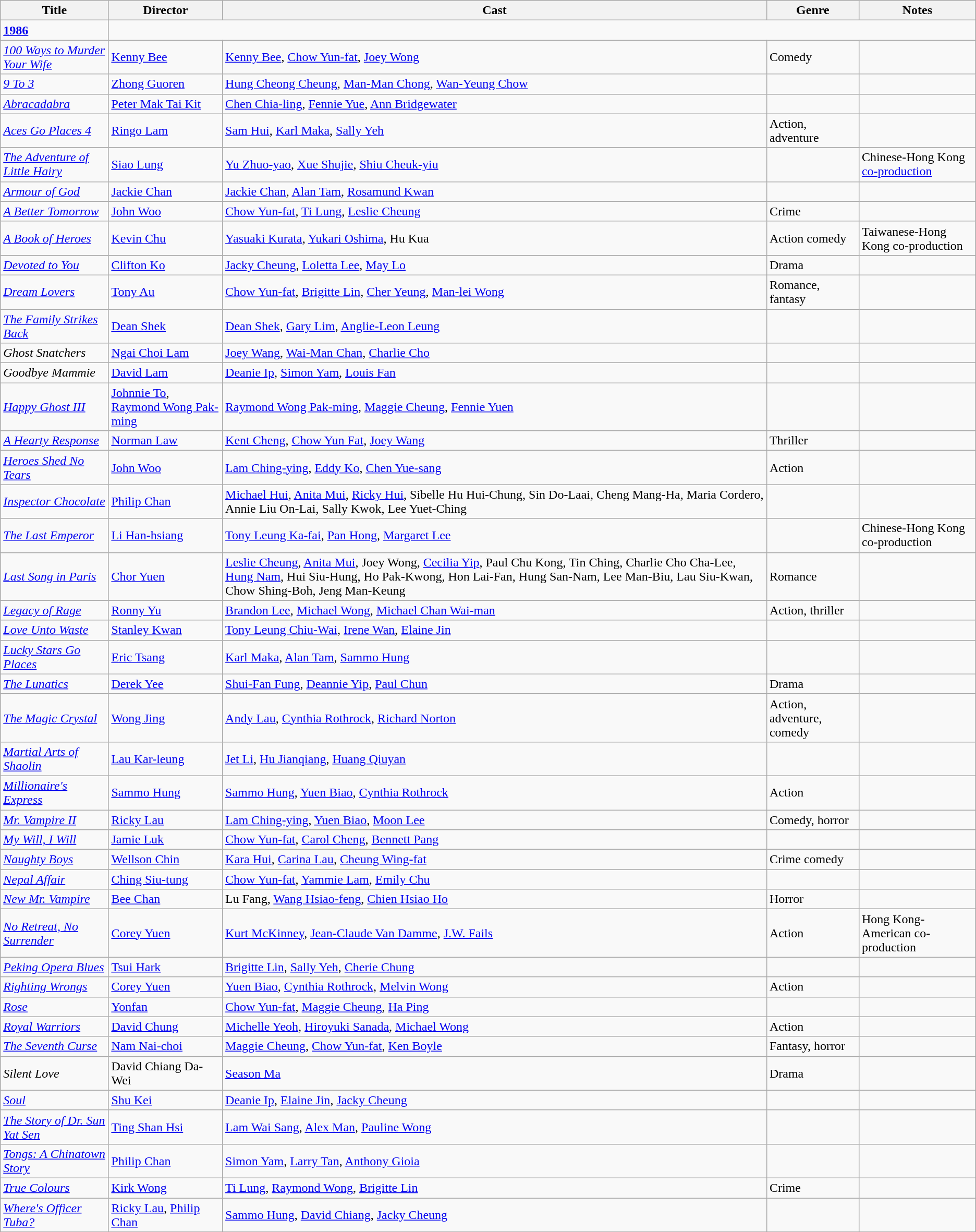<table class="wikitable sortable">
<tr>
<th>Title</th>
<th>Director</th>
<th>Cast</th>
<th>Genre</th>
<th>Notes</th>
</tr>
<tr>
<td><strong><a href='#'>1986</a></strong></td>
</tr>
<tr>
<td><em><a href='#'>100 Ways to Murder Your Wife</a></em></td>
<td><a href='#'>Kenny Bee</a></td>
<td><a href='#'>Kenny Bee</a>, <a href='#'>Chow Yun-fat</a>, <a href='#'>Joey Wong</a></td>
<td>Comedy</td>
<td></td>
</tr>
<tr>
<td><em><a href='#'>9 To 3</a></em></td>
<td><a href='#'>Zhong Guoren</a></td>
<td><a href='#'>Hung Cheong Cheung</a>, <a href='#'>Man-Man Chong</a>, <a href='#'>Wan-Yeung Chow</a></td>
<td></td>
<td></td>
</tr>
<tr>
<td><em><a href='#'>Abracadabra</a></em></td>
<td><a href='#'>Peter Mak Tai Kit</a></td>
<td><a href='#'>Chen Chia-ling</a>, <a href='#'>Fennie Yue</a>, <a href='#'>Ann Bridgewater</a></td>
<td></td>
<td></td>
</tr>
<tr>
<td><em><a href='#'>Aces Go Places 4</a></em></td>
<td><a href='#'>Ringo Lam</a></td>
<td><a href='#'>Sam Hui</a>, <a href='#'>Karl Maka</a>, <a href='#'>Sally Yeh</a></td>
<td>Action, adventure</td>
<td></td>
</tr>
<tr>
<td><em><a href='#'>The Adventure of Little Hairy</a></em></td>
<td><a href='#'>Siao Lung</a></td>
<td><a href='#'>Yu Zhuo-yao</a>, <a href='#'>Xue Shujie</a>, <a href='#'>Shiu Cheuk-yiu</a></td>
<td></td>
<td>Chinese-Hong Kong <a href='#'>co-production</a></td>
</tr>
<tr>
<td><em><a href='#'>Armour of God</a></em></td>
<td><a href='#'>Jackie Chan</a></td>
<td><a href='#'>Jackie Chan</a>, <a href='#'>Alan Tam</a>, <a href='#'>Rosamund Kwan</a></td>
<td></td>
<td></td>
</tr>
<tr>
<td><em><a href='#'>A Better Tomorrow</a></em></td>
<td><a href='#'>John Woo</a></td>
<td><a href='#'>Chow Yun-fat</a>, <a href='#'>Ti Lung</a>, <a href='#'>Leslie Cheung</a></td>
<td>Crime</td>
<td></td>
</tr>
<tr>
<td><em><a href='#'>A Book of Heroes</a></em></td>
<td><a href='#'>Kevin Chu</a></td>
<td><a href='#'>Yasuaki Kurata</a>, <a href='#'>Yukari Oshima</a>, Hu Kua</td>
<td>Action comedy</td>
<td>Taiwanese-Hong Kong co-production</td>
</tr>
<tr>
<td><em><a href='#'>Devoted to You</a></em></td>
<td><a href='#'>Clifton Ko</a></td>
<td><a href='#'>Jacky Cheung</a>, <a href='#'>Loletta Lee</a>, <a href='#'>May Lo</a></td>
<td>Drama</td>
<td></td>
</tr>
<tr>
<td><em><a href='#'>Dream Lovers</a></em></td>
<td><a href='#'>Tony Au</a></td>
<td><a href='#'>Chow Yun-fat</a>, <a href='#'>Brigitte Lin</a>, <a href='#'>Cher Yeung</a>, <a href='#'>Man-lei Wong</a></td>
<td>Romance, fantasy</td>
<td></td>
</tr>
<tr>
<td><em><a href='#'>The Family Strikes Back</a></em></td>
<td><a href='#'>Dean Shek</a></td>
<td><a href='#'>Dean Shek</a>, <a href='#'>Gary Lim</a>, <a href='#'>Anglie-Leon Leung</a></td>
<td></td>
<td></td>
</tr>
<tr>
<td><em>Ghost Snatchers</em></td>
<td><a href='#'>Ngai Choi Lam</a></td>
<td><a href='#'>Joey Wang</a>, <a href='#'>Wai-Man Chan</a>, <a href='#'>Charlie Cho</a></td>
<td></td>
<td></td>
</tr>
<tr>
<td><em>Goodbye Mammie</em></td>
<td><a href='#'>David Lam</a></td>
<td><a href='#'>Deanie Ip</a>, <a href='#'>Simon Yam</a>, <a href='#'>Louis Fan</a></td>
<td></td>
<td></td>
</tr>
<tr>
<td><em><a href='#'>Happy Ghost III</a></em></td>
<td><a href='#'>Johnnie To</a>, <a href='#'>Raymond Wong Pak-ming</a></td>
<td><a href='#'>Raymond Wong Pak-ming</a>, <a href='#'>Maggie Cheung</a>, <a href='#'>Fennie Yuen</a></td>
<td></td>
<td></td>
</tr>
<tr>
<td><em><a href='#'>A Hearty Response</a></em></td>
<td><a href='#'>Norman Law</a></td>
<td><a href='#'>Kent Cheng</a>, <a href='#'>Chow Yun Fat</a>, <a href='#'>Joey Wang</a></td>
<td>Thriller</td>
<td></td>
</tr>
<tr>
<td><em><a href='#'>Heroes Shed No Tears</a></em></td>
<td><a href='#'>John Woo</a></td>
<td><a href='#'>Lam Ching-ying</a>, <a href='#'>Eddy Ko</a>, <a href='#'>Chen Yue-sang</a></td>
<td>Action</td>
<td></td>
</tr>
<tr>
<td><em><a href='#'>Inspector Chocolate</a></em></td>
<td><a href='#'>Philip Chan</a></td>
<td><a href='#'>Michael Hui</a>, <a href='#'>Anita Mui</a>, <a href='#'>Ricky Hui</a>, Sibelle Hu Hui-Chung, Sin Do-Laai, Cheng Mang-Ha, Maria Cordero, Annie Liu On-Lai, Sally Kwok, Lee Yuet-Ching</td>
<td></td>
<td><br></td>
</tr>
<tr>
<td><em><a href='#'>The Last Emperor</a></em></td>
<td><a href='#'>Li Han-hsiang</a></td>
<td><a href='#'>Tony Leung Ka-fai</a>, <a href='#'>Pan Hong</a>, <a href='#'>Margaret Lee</a></td>
<td></td>
<td>Chinese-Hong Kong co-production</td>
</tr>
<tr>
<td><em><a href='#'>Last Song in Paris</a></em></td>
<td><a href='#'>Chor Yuen</a></td>
<td><a href='#'>Leslie Cheung</a>, <a href='#'>Anita Mui</a>, Joey Wong, <a href='#'>Cecilia Yip</a>, Paul Chu Kong, Tin Ching, Charlie Cho Cha-Lee, <a href='#'>Hung Nam</a>, Hui Siu-Hung, Ho Pak-Kwong, Hon Lai-Fan, Hung San-Nam, Lee Man-Biu, Lau Siu-Kwan, Chow Shing-Boh, Jeng Man-Keung</td>
<td>Romance</td>
<td></td>
</tr>
<tr>
<td><em><a href='#'>Legacy of Rage</a></em></td>
<td><a href='#'>Ronny Yu</a></td>
<td><a href='#'>Brandon Lee</a>, <a href='#'>Michael Wong</a>, <a href='#'>Michael Chan Wai-man</a></td>
<td>Action, thriller</td>
<td></td>
</tr>
<tr>
<td><em><a href='#'>Love Unto Waste</a></em></td>
<td><a href='#'>Stanley Kwan</a></td>
<td><a href='#'>Tony Leung Chiu-Wai</a>, <a href='#'>Irene Wan</a>, <a href='#'>Elaine Jin</a></td>
<td></td>
<td></td>
</tr>
<tr>
<td><em><a href='#'>Lucky Stars Go Places</a></em></td>
<td><a href='#'>Eric Tsang</a></td>
<td><a href='#'>Karl Maka</a>, <a href='#'>Alan Tam</a>, <a href='#'>Sammo Hung</a></td>
<td></td>
<td></td>
</tr>
<tr>
<td><em><a href='#'>The Lunatics</a></em></td>
<td><a href='#'>Derek Yee</a></td>
<td><a href='#'>Shui-Fan Fung</a>, <a href='#'>Deannie Yip</a>, <a href='#'>Paul Chun</a></td>
<td>Drama</td>
<td></td>
</tr>
<tr>
<td><em><a href='#'>The Magic Crystal</a></em></td>
<td><a href='#'>Wong Jing</a></td>
<td><a href='#'>Andy Lau</a>, <a href='#'>Cynthia Rothrock</a>, <a href='#'>Richard Norton</a></td>
<td>Action, adventure, comedy</td>
<td></td>
</tr>
<tr>
<td><em><a href='#'>Martial Arts of Shaolin</a></em></td>
<td><a href='#'>Lau Kar-leung</a></td>
<td><a href='#'>Jet Li</a>, <a href='#'>Hu Jianqiang</a>, <a href='#'>Huang Qiuyan</a></td>
<td></td>
<td></td>
</tr>
<tr>
<td><em><a href='#'>Millionaire's Express</a></em></td>
<td><a href='#'>Sammo Hung</a></td>
<td><a href='#'>Sammo Hung</a>, <a href='#'>Yuen Biao</a>, <a href='#'>Cynthia Rothrock</a></td>
<td>Action</td>
<td></td>
</tr>
<tr>
<td><em><a href='#'>Mr. Vampire II</a></em></td>
<td><a href='#'>Ricky Lau</a></td>
<td><a href='#'>Lam Ching-ying</a>, <a href='#'>Yuen Biao</a>, <a href='#'>Moon Lee</a></td>
<td>Comedy, horror</td>
<td></td>
</tr>
<tr>
<td><em><a href='#'>My Will, I Will</a></em></td>
<td><a href='#'>Jamie Luk</a></td>
<td><a href='#'>Chow Yun-fat</a>, <a href='#'>Carol Cheng</a>, <a href='#'>Bennett Pang</a></td>
<td></td>
<td></td>
</tr>
<tr>
<td><em><a href='#'>Naughty Boys</a></em></td>
<td><a href='#'>Wellson Chin</a></td>
<td><a href='#'>Kara Hui</a>, <a href='#'>Carina Lau</a>, <a href='#'>Cheung Wing-fat</a></td>
<td>Crime comedy</td>
<td></td>
</tr>
<tr>
<td><em><a href='#'>Nepal Affair</a></em></td>
<td><a href='#'>Ching Siu-tung</a></td>
<td><a href='#'>Chow Yun-fat</a>, <a href='#'>Yammie Lam</a>, <a href='#'>Emily Chu</a></td>
<td></td>
<td></td>
</tr>
<tr>
<td><em><a href='#'>New Mr. Vampire</a></em></td>
<td><a href='#'>Bee Chan</a></td>
<td>Lu Fang, <a href='#'>Wang Hsiao-feng</a>, <a href='#'>Chien Hsiao Ho</a></td>
<td>Horror</td>
<td></td>
</tr>
<tr>
<td><em><a href='#'>No Retreat, No Surrender</a></em></td>
<td><a href='#'>Corey Yuen</a></td>
<td><a href='#'>Kurt McKinney</a>, <a href='#'>Jean-Claude Van Damme</a>, <a href='#'>J.W. Fails</a></td>
<td>Action</td>
<td>Hong Kong-American co-production</td>
</tr>
<tr>
<td><em><a href='#'>Peking Opera Blues</a></em></td>
<td><a href='#'>Tsui Hark</a></td>
<td><a href='#'>Brigitte Lin</a>, <a href='#'>Sally Yeh</a>, <a href='#'>Cherie Chung</a></td>
<td></td>
<td></td>
</tr>
<tr>
<td><em><a href='#'>Righting Wrongs</a></em></td>
<td><a href='#'>Corey Yuen</a></td>
<td><a href='#'>Yuen Biao</a>, <a href='#'>Cynthia Rothrock</a>, <a href='#'>Melvin Wong</a></td>
<td>Action</td>
<td></td>
</tr>
<tr>
<td><em><a href='#'>Rose</a></em></td>
<td><a href='#'>Yonfan</a></td>
<td><a href='#'>Chow Yun-fat</a>, <a href='#'>Maggie Cheung</a>, <a href='#'>Ha Ping</a></td>
<td></td>
<td></td>
</tr>
<tr>
<td><em><a href='#'>Royal Warriors</a></em></td>
<td><a href='#'>David Chung</a></td>
<td><a href='#'>Michelle Yeoh</a>, <a href='#'>Hiroyuki Sanada</a>, <a href='#'>Michael Wong</a></td>
<td>Action</td>
<td></td>
</tr>
<tr>
<td><em><a href='#'>The Seventh Curse</a></em></td>
<td><a href='#'>Nam Nai-choi</a></td>
<td><a href='#'>Maggie Cheung</a>, <a href='#'>Chow Yun-fat</a>, <a href='#'>Ken Boyle</a></td>
<td>Fantasy, horror</td>
<td></td>
</tr>
<tr>
<td><em>Silent Love</em></td>
<td>David Chiang Da-Wei</td>
<td><a href='#'>Season Ma</a></td>
<td>Drama</td>
<td></td>
</tr>
<tr>
<td><em><a href='#'>Soul</a></em></td>
<td><a href='#'>Shu Kei</a></td>
<td><a href='#'>Deanie Ip</a>, <a href='#'>Elaine Jin</a>, <a href='#'>Jacky Cheung</a></td>
<td></td>
<td></td>
</tr>
<tr>
<td><em><a href='#'>The Story of Dr. Sun Yat Sen</a></em></td>
<td><a href='#'>Ting Shan Hsi</a></td>
<td><a href='#'>Lam Wai Sang</a>, <a href='#'>Alex Man</a>, <a href='#'>Pauline Wong</a></td>
<td></td>
<td></td>
</tr>
<tr>
<td><em><a href='#'>Tongs: A Chinatown Story</a></em></td>
<td><a href='#'>Philip Chan</a></td>
<td><a href='#'>Simon Yam</a>, <a href='#'>Larry Tan</a>, <a href='#'>Anthony Gioia</a></td>
<td></td>
<td></td>
</tr>
<tr>
<td><em><a href='#'>True Colours</a></em></td>
<td><a href='#'>Kirk Wong</a></td>
<td><a href='#'>Ti Lung</a>, <a href='#'>Raymond Wong</a>, <a href='#'>Brigitte Lin</a></td>
<td>Crime</td>
<td></td>
</tr>
<tr>
<td><em><a href='#'>Where's Officer Tuba?</a></em></td>
<td><a href='#'>Ricky Lau</a>, <a href='#'>Philip Chan</a></td>
<td><a href='#'>Sammo Hung</a>, <a href='#'>David Chiang</a>, <a href='#'>Jacky Cheung</a></td>
<td></td>
<td></td>
</tr>
<tr>
</tr>
</table>
